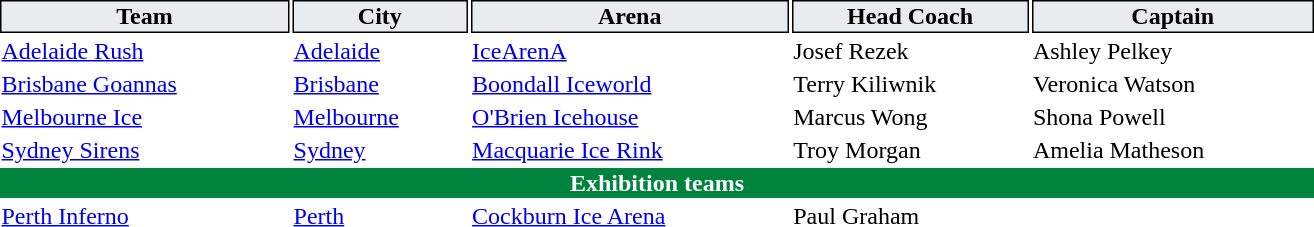<table class="toccolours" style="width:55em">
<tr>
</tr>
<tr>
<th style="background:#e9ecef;color:black;border:black 1px solid">Team</th>
<th style="background:#e9ecef;color:black;border:black 1px solid">City</th>
<th style="background:#e9ecef;color:black;border:black 1px solid">Arena</th>
<th style="background:#e9ecef;color:black;border:black 1px solid">Head Coach</th>
<th style="background:#e9ecef;color:black;border:black 1px solid">Captain</th>
</tr>
<tr>
<td><a href='#'>Adelaide Rush</a></td>
<td> <a href='#'>Adelaide</a></td>
<td><a href='#'>IceArenA</a></td>
<td> Josef Rezek</td>
<td> Ashley Pelkey</td>
</tr>
<tr>
<td><a href='#'>Brisbane Goannas</a></td>
<td> <a href='#'>Brisbane</a></td>
<td><a href='#'>Boondall Iceworld</a></td>
<td> Terry Kiliwnik</td>
<td> Veronica Watson</td>
</tr>
<tr>
<td><a href='#'>Melbourne Ice</a></td>
<td> <a href='#'>Melbourne</a></td>
<td><a href='#'>O'Brien Icehouse</a></td>
<td> Marcus Wong</td>
<td> Shona Powell</td>
</tr>
<tr>
<td><a href='#'>Sydney Sirens</a></td>
<td> <a href='#'>Sydney</a></td>
<td><a href='#'>Macquarie Ice Rink</a></td>
<td> Troy Morgan</td>
<td> Amelia Matheson</td>
</tr>
<tr>
<th style="background:#00843d;color:white;align:center"colspan="5">Exhibition teams</th>
</tr>
<tr>
<td><a href='#'>Perth Inferno</a></td>
<td> <a href='#'>Perth</a></td>
<td><a href='#'>Cockburn Ice Arena</a></td>
<td> Paul Graham</td>
<td></td>
</tr>
<tr>
</tr>
</table>
